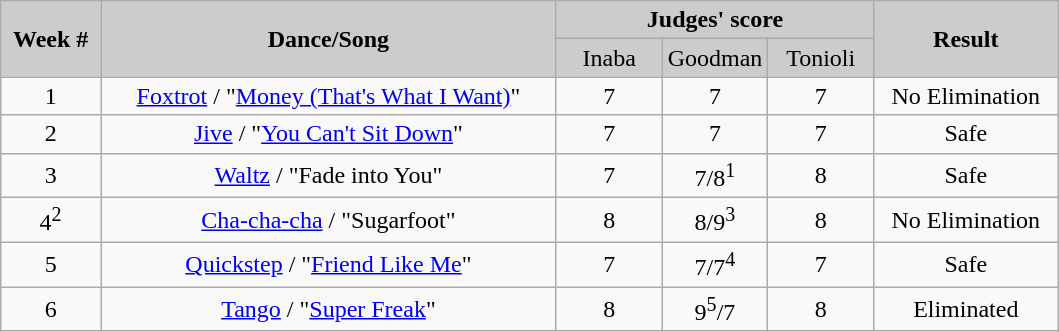<table class="wikitable" style="text-align:center">
<tr>
<th rowspan="2" style="background:#ccc;">Week #</th>
<th rowspan="2" style="background:#ccc;">Dance/Song</th>
<th colspan="3" style="background:#ccc;">Judges' score</th>
<th rowspan="2" style="background:#ccc;">Result</th>
</tr>
<tr style="background:#ccc;">
<td style="width:10%;">Inaba</td>
<td style="width:10%;">Goodman</td>
<td style="width:10%;">Tonioli</td>
</tr>
<tr>
<td>1</td>
<td><a href='#'>Foxtrot</a> / "<a href='#'>Money (That's What I Want)</a>"</td>
<td>7</td>
<td>7</td>
<td>7</td>
<td>No Elimination</td>
</tr>
<tr>
<td>2</td>
<td><a href='#'>Jive</a> / "<a href='#'>You Can't Sit Down</a>"</td>
<td>7</td>
<td>7</td>
<td>7</td>
<td>Safe</td>
</tr>
<tr>
<td>3</td>
<td><a href='#'>Waltz</a> / "Fade into You"</td>
<td>7</td>
<td>7/8<sup>1</sup></td>
<td>8</td>
<td>Safe</td>
</tr>
<tr>
<td>4<sup>2</sup></td>
<td><a href='#'>Cha-cha-cha</a> / "Sugarfoot"</td>
<td>8</td>
<td>8/9<sup>3</sup></td>
<td>8</td>
<td>No Elimination</td>
</tr>
<tr>
<td>5</td>
<td><a href='#'>Quickstep</a> / "<a href='#'>Friend Like Me</a>"</td>
<td>7</td>
<td>7/7<sup>4</sup></td>
<td>7</td>
<td>Safe</td>
</tr>
<tr>
<td>6</td>
<td><a href='#'>Tango</a> / "<a href='#'>Super Freak</a>"</td>
<td>8</td>
<td>9<sup>5</sup>/7</td>
<td>8</td>
<td>Eliminated</td>
</tr>
</table>
